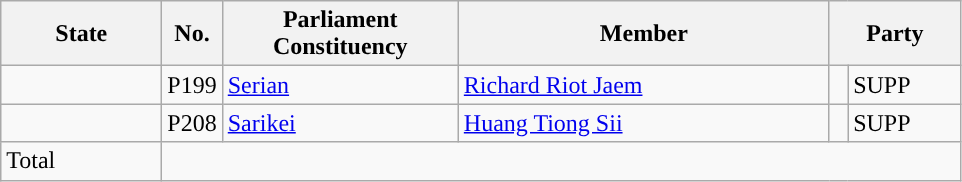<table class ="wikitable sortable">
<tr>
<th style="width:100px;">State</th>
<th style="width:30px;">No.</th>
<th style="width:150px;">Parliament Constituency</th>
<th style="width:240px;">Member</th>
<th style="width:80px;" colspan=2>Party</th>
</tr>
<tr>
<td></td>
<td>P199</td>
<td><a href='#'>Serian</a></td>
<td><a href='#'>Richard Riot Jaem</a></td>
<td></td>
<td>SUPP</td>
</tr>
<tr>
<td></td>
<td>P208</td>
<td><a href='#'>Sarikei</a></td>
<td><a href='#'>Huang Tiong Sii</a></td>
<td></td>
<td>SUPP</td>
</tr>
<tr>
<td>Total</td>
<td style="width:30px;" colspan=6></td>
</tr>
</table>
